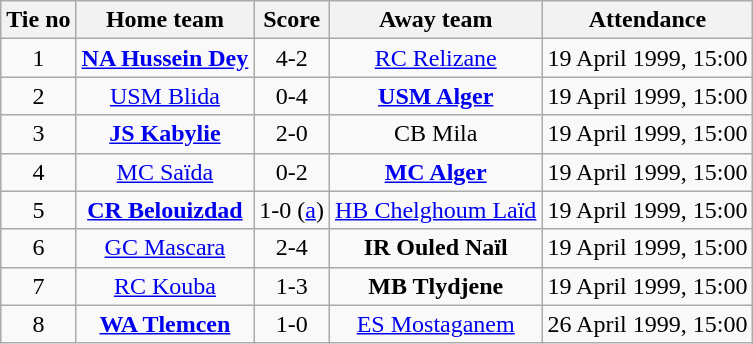<table class="wikitable" style="text-align:center">
<tr>
<th>Tie no</th>
<th>Home team</th>
<th>Score</th>
<th>Away team</th>
<th>Attendance</th>
</tr>
<tr>
<td>1</td>
<td><strong><a href='#'>NA Hussein Dey</a></strong></td>
<td>4-2</td>
<td><a href='#'>RC Relizane</a></td>
<td>19 April 1999, 15:00</td>
</tr>
<tr>
<td>2</td>
<td><a href='#'>USM Blida</a></td>
<td>0-4</td>
<td><strong><a href='#'>USM Alger</a></strong></td>
<td>19 April 1999, 15:00</td>
</tr>
<tr>
<td>3</td>
<td><strong><a href='#'>JS Kabylie</a></strong></td>
<td>2-0</td>
<td>CB Mila</td>
<td>19 April 1999, 15:00</td>
</tr>
<tr>
<td>4</td>
<td><a href='#'>MC Saïda</a></td>
<td>0-2</td>
<td><strong><a href='#'>MC Alger</a></strong></td>
<td>19 April 1999, 15:00</td>
</tr>
<tr>
<td>5</td>
<td><strong><a href='#'>CR Belouizdad</a></strong></td>
<td>1-0 (<a href='#'>a</a>)</td>
<td><a href='#'>HB Chelghoum Laïd</a></td>
<td>19 April 1999, 15:00</td>
</tr>
<tr>
<td>6</td>
<td><a href='#'>GC Mascara</a></td>
<td>2-4</td>
<td><strong>IR Ouled Naïl</strong></td>
<td>19 April 1999, 15:00</td>
</tr>
<tr>
<td>7</td>
<td><a href='#'>RC Kouba</a></td>
<td>1-3</td>
<td><strong>MB Tlydjene</strong></td>
<td>19 April 1999, 15:00</td>
</tr>
<tr>
<td>8</td>
<td><strong><a href='#'>WA Tlemcen</a></strong></td>
<td>1-0</td>
<td><a href='#'>ES Mostaganem</a></td>
<td>26 April 1999, 15:00</td>
</tr>
</table>
